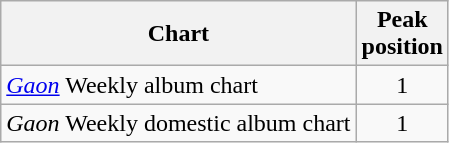<table class="wikitable sortable">
<tr>
<th>Chart</th>
<th>Peak<br>position</th>
</tr>
<tr>
<td><em><a href='#'>Gaon</a></em> Weekly album chart</td>
<td align="center">1</td>
</tr>
<tr>
<td><em>Gaon</em> Weekly domestic album chart</td>
<td align="center">1</td>
</tr>
</table>
